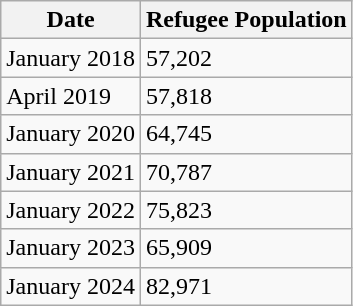<table class="wikitable sortable">
<tr>
<th>Date</th>
<th>Refugee Population</th>
</tr>
<tr>
<td>January 2018</td>
<td>57,202</td>
</tr>
<tr>
<td>April 2019</td>
<td>57,818</td>
</tr>
<tr>
<td>January 2020</td>
<td>64,745</td>
</tr>
<tr>
<td>January 2021</td>
<td>70,787</td>
</tr>
<tr>
<td>January 2022</td>
<td>75,823</td>
</tr>
<tr>
<td>January 2023</td>
<td>65,909</td>
</tr>
<tr>
<td>January 2024</td>
<td>82,971</td>
</tr>
</table>
